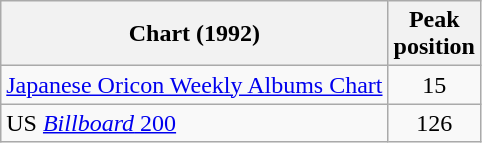<table class="wikitable">
<tr>
<th>Chart (1992)</th>
<th>Peak<br>position</th>
</tr>
<tr>
<td><a href='#'>Japanese Oricon Weekly Albums Chart</a></td>
<td align="center">15</td>
</tr>
<tr>
<td>US <a href='#'><em>Billboard</em> 200</a></td>
<td align="center">126</td>
</tr>
</table>
